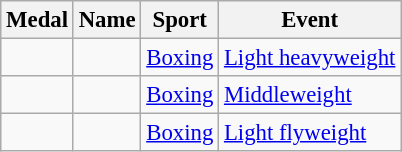<table class="wikitable sortable" style="font-size:95%">
<tr>
<th>Medal</th>
<th>Name</th>
<th>Sport</th>
<th>Event</th>
</tr>
<tr>
<td></td>
<td></td>
<td><a href='#'>Boxing</a></td>
<td><a href='#'>Light heavyweight</a></td>
</tr>
<tr>
<td></td>
<td></td>
<td><a href='#'>Boxing</a></td>
<td><a href='#'>Middleweight</a></td>
</tr>
<tr>
<td></td>
<td></td>
<td><a href='#'>Boxing</a></td>
<td><a href='#'>Light flyweight</a></td>
</tr>
</table>
